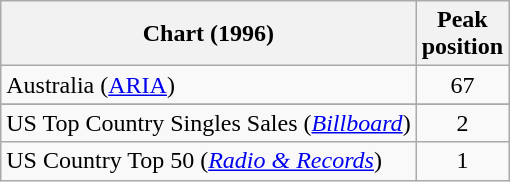<table class="wikitable sortable">
<tr>
<th scope="col">Chart (1996)</th>
<th scope="col">Peak<br>position</th>
</tr>
<tr>
<td scope="row">Australia (<a href='#'>ARIA</a>)</td>
<td align="center">67</td>
</tr>
<tr>
</tr>
<tr>
</tr>
<tr>
</tr>
<tr>
<td scope="row">US Top Country Singles Sales (<em><a href='#'>Billboard</a></em>)<br></td>
<td align="center">2</td>
</tr>
<tr>
<td>US Country Top 50 (<em><a href='#'>Radio & Records</a></em>)</td>
<td align="center">1</td>
</tr>
</table>
